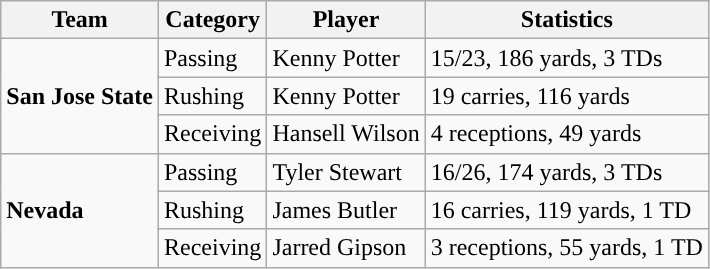<table class="wikitable" style="float: left;">
<tr>
<th>Team</th>
<th>Category</th>
<th>Player</th>
<th>Statistics</th>
</tr>
<tr>
<td rowspan=3><strong>San Jose State</strong></td>
<td>Passing</td>
<td>Kenny Potter</td>
<td>15/23, 186 yards, 3 TDs</td>
</tr>
<tr>
<td>Rushing</td>
<td>Kenny Potter</td>
<td>19 carries, 116 yards</td>
</tr>
<tr>
<td>Receiving</td>
<td>Hansell Wilson</td>
<td>4 receptions, 49 yards</td>
</tr>
<tr>
<td rowspan=3><strong>Nevada</strong></td>
<td>Passing</td>
<td>Tyler Stewart</td>
<td>16/26, 174 yards, 3 TDs</td>
</tr>
<tr>
<td>Rushing</td>
<td>James Butler</td>
<td>16 carries, 119 yards, 1 TD</td>
</tr>
<tr>
<td>Receiving</td>
<td>Jarred Gipson</td>
<td>3 receptions, 55 yards, 1 TD</td>
</tr>
</table>
